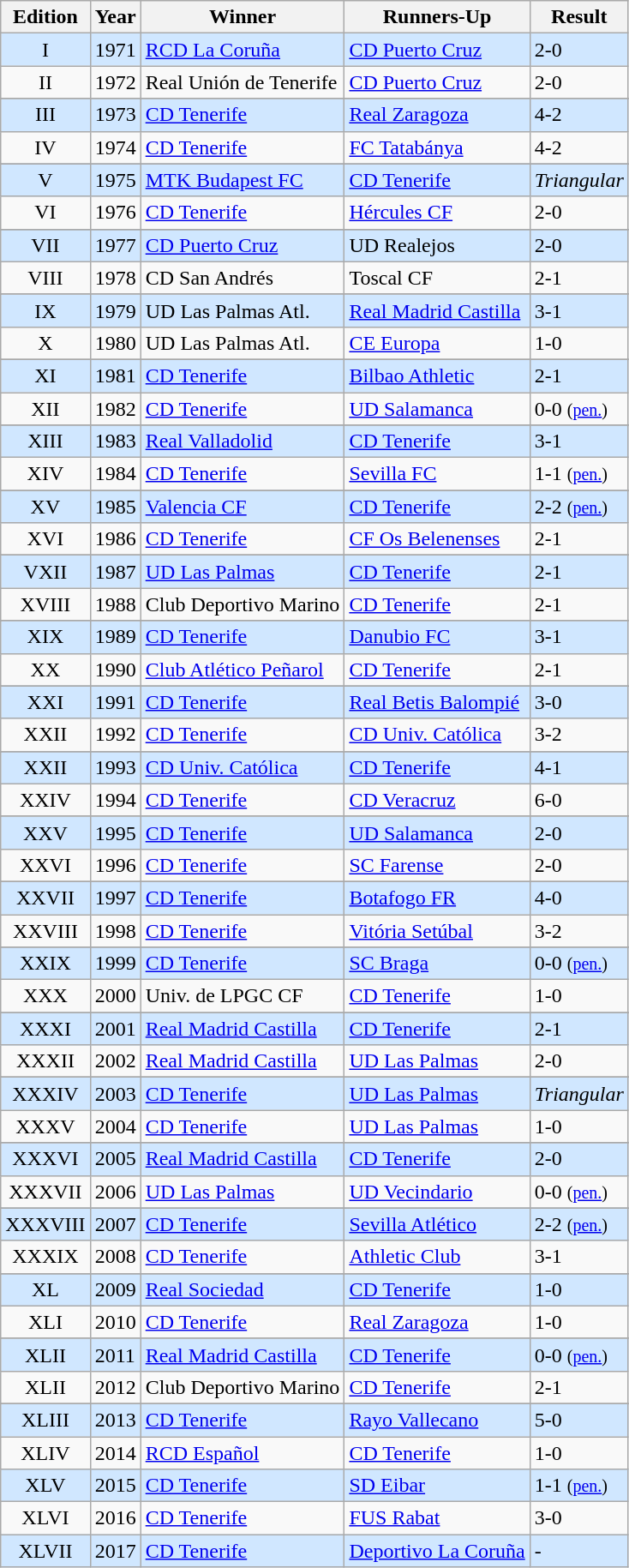<table align="center" class="wikitable" style="text-align: left;">
<tr>
<th bgcolor="#707070" align="center">Edition</th>
<th bgcolor="#707070" align="center">Year</th>
<th bgcolor="#F0C000" align="left">Winner </th>
<th bgcolor="#C0C0C0" align="left">Runners-Up </th>
<th bgcolor="#707070" align="center">Result </th>
</tr>
<tr bgcolor="#D0E7FF">
<td align="center">I</td>
<td>1971</td>
<td> <a href='#'>RCD La Coruña</a></td>
<td> <a href='#'>CD Puerto Cruz</a></td>
<td>2-0</td>
</tr>
<tr>
<td align="center">II</td>
<td>1972</td>
<td> Real Unión de Tenerife</td>
<td> <a href='#'>CD Puerto Cruz</a></td>
<td>2-0</td>
</tr>
<tr>
</tr>
<tr bgcolor="#D0E7FF">
<td align="center">III</td>
<td>1973</td>
<td> <a href='#'>CD Tenerife</a></td>
<td> <a href='#'>Real Zaragoza</a></td>
<td>4-2</td>
</tr>
<tr>
<td align="center">IV</td>
<td>1974</td>
<td> <a href='#'>CD Tenerife</a></td>
<td> <a href='#'>FC Tatabánya</a></td>
<td>4-2</td>
</tr>
<tr>
</tr>
<tr bgcolor="#D0E7FF">
<td align="center">V</td>
<td>1975</td>
<td> <a href='#'>MTK Budapest FC</a></td>
<td> <a href='#'>CD Tenerife</a></td>
<td><em>Triangular</em></td>
</tr>
<tr>
<td align="center">VI</td>
<td>1976</td>
<td> <a href='#'>CD Tenerife</a></td>
<td> <a href='#'>Hércules CF</a></td>
<td>2-0</td>
</tr>
<tr>
</tr>
<tr bgcolor="#D0E7FF">
<td align="center">VII</td>
<td>1977</td>
<td> <a href='#'>CD Puerto Cruz</a></td>
<td> UD Realejos</td>
<td>2-0</td>
</tr>
<tr>
<td align="center">VIII</td>
<td>1978</td>
<td> CD San Andrés</td>
<td> Toscal CF</td>
<td>2-1</td>
</tr>
<tr>
</tr>
<tr bgcolor="#D0E7FF">
<td align="center">IX</td>
<td>1979</td>
<td> UD Las Palmas Atl.</td>
<td> <a href='#'>Real Madrid Castilla</a></td>
<td>3-1</td>
</tr>
<tr>
<td align="center">X</td>
<td>1980</td>
<td> UD Las Palmas Atl.</td>
<td> <a href='#'>CE Europa</a></td>
<td>1-0</td>
</tr>
<tr>
</tr>
<tr bgcolor="#D0E7FF">
<td align="center">XI</td>
<td>1981</td>
<td> <a href='#'>CD Tenerife</a></td>
<td> <a href='#'>Bilbao Athletic</a></td>
<td>2-1</td>
</tr>
<tr>
<td align="center">XII</td>
<td>1982</td>
<td> <a href='#'>CD Tenerife</a></td>
<td> <a href='#'>UD Salamanca</a></td>
<td>0-0 <small>(<a href='#'>pen.</a>)</small></td>
</tr>
<tr>
</tr>
<tr bgcolor="#D0E7FF">
<td align="center">XIII</td>
<td>1983</td>
<td>  <a href='#'>Real Valladolid</a></td>
<td> <a href='#'>CD Tenerife</a></td>
<td>3-1</td>
</tr>
<tr>
<td align="center">XIV</td>
<td>1984</td>
<td> <a href='#'>CD Tenerife</a></td>
<td> <a href='#'>Sevilla FC</a></td>
<td>1-1 <small>(<a href='#'>pen.</a>)</small></td>
</tr>
<tr>
</tr>
<tr bgcolor="#D0E7FF">
<td align="center">XV</td>
<td>1985</td>
<td> <a href='#'>Valencia CF</a></td>
<td> <a href='#'>CD Tenerife</a></td>
<td>2-2 <small>(<a href='#'>pen.</a>)</small></td>
</tr>
<tr>
<td align="center">XVI</td>
<td>1986</td>
<td> <a href='#'>CD Tenerife</a></td>
<td> <a href='#'>CF Os Belenenses</a></td>
<td>2-1</td>
</tr>
<tr>
</tr>
<tr bgcolor="#D0E7FF">
<td align="center">VXII</td>
<td>1987</td>
<td> <a href='#'>UD Las Palmas</a></td>
<td> <a href='#'>CD Tenerife</a></td>
<td>2-1</td>
</tr>
<tr>
<td align="center">XVIII</td>
<td>1988</td>
<td> Club Deportivo Marino</td>
<td> <a href='#'>CD Tenerife</a></td>
<td>2-1</td>
</tr>
<tr>
</tr>
<tr bgcolor="#D0E7FF">
<td align="center">XIX</td>
<td>1989</td>
<td> <a href='#'>CD Tenerife</a></td>
<td> <a href='#'>Danubio FC</a></td>
<td>3-1</td>
</tr>
<tr>
<td align="center">XX</td>
<td>1990</td>
<td> <a href='#'>Club Atlético Peñarol</a></td>
<td> <a href='#'>CD Tenerife</a></td>
<td>2-1</td>
</tr>
<tr>
</tr>
<tr bgcolor="#D0E7FF">
<td align="center">XXI</td>
<td>1991</td>
<td> <a href='#'>CD Tenerife</a></td>
<td> <a href='#'>Real Betis Balompié</a></td>
<td>3-0</td>
</tr>
<tr>
<td align="center">XXII</td>
<td>1992</td>
<td> <a href='#'>CD Tenerife</a></td>
<td> <a href='#'>CD Univ. Católica</a></td>
<td>3-2</td>
</tr>
<tr>
</tr>
<tr bgcolor="#D0E7FF">
<td align="center">XXII</td>
<td>1993</td>
<td> <a href='#'>CD Univ. Católica</a></td>
<td> <a href='#'>CD Tenerife</a></td>
<td>4-1</td>
</tr>
<tr>
<td align="center">XXIV</td>
<td>1994</td>
<td> <a href='#'>CD Tenerife</a></td>
<td> <a href='#'>CD Veracruz</a></td>
<td>6-0</td>
</tr>
<tr>
</tr>
<tr bgcolor="#D0E7FF">
<td align="center">XXV</td>
<td>1995</td>
<td> <a href='#'>CD Tenerife</a></td>
<td> <a href='#'>UD Salamanca</a></td>
<td>2-0</td>
</tr>
<tr>
<td align="center">XXVI</td>
<td>1996</td>
<td> <a href='#'>CD Tenerife</a></td>
<td>  <a href='#'>SC Farense</a></td>
<td>2-0</td>
</tr>
<tr>
</tr>
<tr bgcolor="#D0E7FF">
<td align="center">XXVII</td>
<td>1997</td>
<td> <a href='#'>CD Tenerife</a></td>
<td> <a href='#'>Botafogo FR</a></td>
<td>4-0</td>
</tr>
<tr>
<td align="center">XXVIII</td>
<td>1998</td>
<td> <a href='#'>CD Tenerife</a></td>
<td> <a href='#'>Vitória Setúbal</a></td>
<td>3-2</td>
</tr>
<tr>
</tr>
<tr bgcolor="#D0E7FF">
<td align="center">XXIX</td>
<td>1999</td>
<td> <a href='#'>CD Tenerife</a></td>
<td> <a href='#'>SC Braga</a></td>
<td>0-0 <small>(<a href='#'>pen.</a>)</small></td>
</tr>
<tr>
<td align="center">XXX</td>
<td>2000</td>
<td> Univ. de LPGC CF</td>
<td> <a href='#'>CD Tenerife</a></td>
<td>1-0</td>
</tr>
<tr>
</tr>
<tr bgcolor="#D0E7FF">
<td align="center">XXXI</td>
<td>2001</td>
<td> <a href='#'>Real Madrid Castilla</a></td>
<td> <a href='#'>CD Tenerife</a></td>
<td>2-1</td>
</tr>
<tr>
<td align="center">XXXII</td>
<td>2002</td>
<td> <a href='#'>Real Madrid Castilla</a></td>
<td> <a href='#'>UD Las Palmas</a></td>
<td>2-0</td>
</tr>
<tr>
</tr>
<tr bgcolor="#D0E7FF">
<td align="center">XXXIV</td>
<td>2003</td>
<td> <a href='#'>CD Tenerife</a></td>
<td> <a href='#'>UD Las Palmas</a></td>
<td><em>Triangular</em></td>
</tr>
<tr>
<td align="center">XXXV</td>
<td>2004</td>
<td> <a href='#'>CD Tenerife</a></td>
<td> <a href='#'>UD Las Palmas</a></td>
<td>1-0</td>
</tr>
<tr>
</tr>
<tr bgcolor="#D0E7FF">
<td align="center">XXXVI</td>
<td>2005</td>
<td> <a href='#'>Real Madrid Castilla</a></td>
<td> <a href='#'>CD Tenerife</a></td>
<td>2-0</td>
</tr>
<tr>
<td align="center">XXXVII</td>
<td>2006</td>
<td> <a href='#'>UD Las Palmas</a></td>
<td> <a href='#'>UD Vecindario</a></td>
<td>0-0 <small>(<a href='#'>pen.</a>)</small></td>
</tr>
<tr>
</tr>
<tr bgcolor="#D0E7FF">
<td align="center">XXXVIII</td>
<td>2007</td>
<td> <a href='#'>CD Tenerife</a></td>
<td> <a href='#'>Sevilla Atlético</a></td>
<td>2-2 <small>(<a href='#'>pen.</a>)</small></td>
</tr>
<tr>
<td align="center">XXXIX</td>
<td>2008</td>
<td> <a href='#'>CD Tenerife</a></td>
<td> <a href='#'>Athletic Club</a></td>
<td>3-1</td>
</tr>
<tr>
</tr>
<tr bgcolor="#D0E7FF">
<td align="center">XL</td>
<td>2009</td>
<td> <a href='#'>Real Sociedad</a></td>
<td> <a href='#'>CD Tenerife</a></td>
<td>1-0</td>
</tr>
<tr>
<td align="center">XLI</td>
<td>2010</td>
<td> <a href='#'>CD Tenerife</a></td>
<td> <a href='#'>Real Zaragoza</a></td>
<td>1-0</td>
</tr>
<tr>
</tr>
<tr bgcolor="#D0E7FF">
<td align="center">XLII</td>
<td>2011</td>
<td> <a href='#'>Real Madrid Castilla</a></td>
<td> <a href='#'>CD Tenerife</a></td>
<td>0-0 <small>(<a href='#'>pen.</a>)</small></td>
</tr>
<tr>
<td align="center">XLII</td>
<td>2012</td>
<td> Club Deportivo Marino</td>
<td> <a href='#'>CD Tenerife</a></td>
<td>2-1</td>
</tr>
<tr>
</tr>
<tr bgcolor="#D0E7FF">
<td align="center">XLIII</td>
<td>2013</td>
<td> <a href='#'>CD Tenerife</a></td>
<td> <a href='#'>Rayo Vallecano</a></td>
<td>5-0</td>
</tr>
<tr>
<td align="center">XLIV</td>
<td>2014</td>
<td> <a href='#'>RCD Español</a></td>
<td> <a href='#'>CD Tenerife</a></td>
<td>1-0</td>
</tr>
<tr bgcolor="#D0E7FF">
<td align="center">XLV</td>
<td>2015</td>
<td><a href='#'>CD Tenerife</a></td>
<td> <a href='#'>SD Eibar</a></td>
<td>1-1 <small>(<a href='#'>pen.</a>)</small></td>
</tr>
<tr>
<td align="center">XLVI</td>
<td>2016</td>
<td> <a href='#'>CD Tenerife</a></td>
<td> <a href='#'>FUS Rabat</a></td>
<td>3-0</td>
</tr>
<tr bgcolor="#D0E7FF">
<td align="center">XLVII</td>
<td>2017</td>
<td> <a href='#'>CD Tenerife</a></td>
<td> <a href='#'>Deportivo La Coruña</a></td>
<td>-</td>
</tr>
</table>
